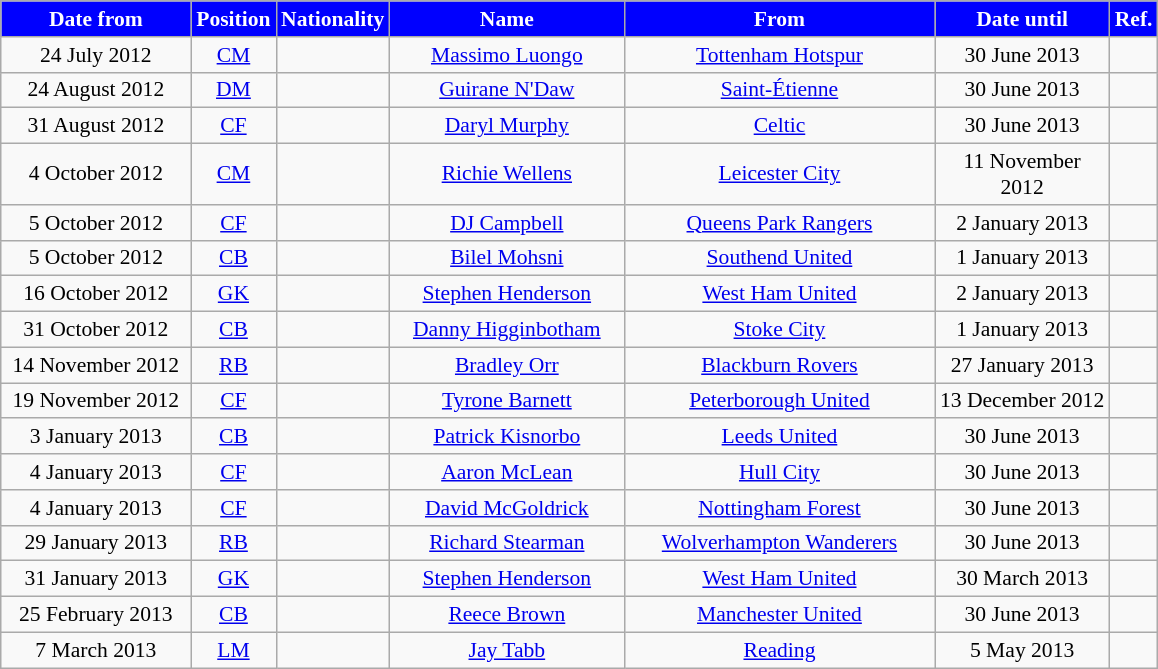<table class="wikitable"  style="text-align:center; font-size:90%; ">
<tr>
<th style="background:blue; color:white; width:120px;">Date from</th>
<th style="background:blue; color:white; width:50px;">Position</th>
<th style="background:blue; color:white; width:50px;">Nationality</th>
<th style="background:blue; color:white; width:150px;">Name</th>
<th style="background:blue; color:white; width:200px;">From</th>
<th style="background:blue; color:white; width:110px;">Date until</th>
<th style="background:blue; color:white; width:25px;">Ref.</th>
</tr>
<tr>
<td>24 July 2012</td>
<td><a href='#'>CM</a></td>
<td></td>
<td><a href='#'>Massimo Luongo</a></td>
<td> <a href='#'>Tottenham Hotspur</a></td>
<td>30 June 2013</td>
<td></td>
</tr>
<tr>
<td>24 August 2012</td>
<td><a href='#'>DM</a></td>
<td></td>
<td><a href='#'>Guirane N'Daw</a></td>
<td> <a href='#'>Saint-Étienne</a></td>
<td>30 June 2013</td>
<td></td>
</tr>
<tr>
<td>31 August 2012</td>
<td><a href='#'>CF</a></td>
<td></td>
<td><a href='#'>Daryl Murphy</a></td>
<td> <a href='#'>Celtic</a></td>
<td>30 June 2013</td>
<td></td>
</tr>
<tr>
<td>4 October 2012</td>
<td><a href='#'>CM</a></td>
<td></td>
<td><a href='#'>Richie Wellens</a></td>
<td> <a href='#'>Leicester City</a></td>
<td>11 November 2012</td>
<td></td>
</tr>
<tr>
<td>5 October 2012</td>
<td><a href='#'>CF</a></td>
<td></td>
<td><a href='#'>DJ Campbell</a></td>
<td> <a href='#'>Queens Park Rangers</a></td>
<td>2 January 2013</td>
<td></td>
</tr>
<tr>
<td>5 October 2012</td>
<td><a href='#'>CB</a></td>
<td></td>
<td><a href='#'>Bilel Mohsni</a></td>
<td> <a href='#'>Southend United</a></td>
<td>1 January 2013</td>
<td></td>
</tr>
<tr>
<td>16 October 2012</td>
<td><a href='#'>GK</a></td>
<td></td>
<td><a href='#'>Stephen Henderson</a></td>
<td> <a href='#'>West Ham United</a></td>
<td>2 January 2013</td>
<td></td>
</tr>
<tr>
<td>31 October 2012</td>
<td><a href='#'>CB</a></td>
<td></td>
<td><a href='#'>Danny Higginbotham</a></td>
<td> <a href='#'>Stoke City</a></td>
<td>1 January 2013</td>
<td></td>
</tr>
<tr>
<td>14 November 2012</td>
<td><a href='#'>RB</a></td>
<td></td>
<td><a href='#'>Bradley Orr</a></td>
<td> <a href='#'>Blackburn Rovers</a></td>
<td>27 January 2013</td>
<td></td>
</tr>
<tr>
<td>19 November 2012</td>
<td><a href='#'>CF</a></td>
<td></td>
<td><a href='#'>Tyrone Barnett</a></td>
<td> <a href='#'>Peterborough United</a></td>
<td>13 December 2012</td>
<td></td>
</tr>
<tr>
<td>3 January 2013</td>
<td><a href='#'>CB</a></td>
<td></td>
<td><a href='#'>Patrick Kisnorbo</a></td>
<td> <a href='#'>Leeds United</a></td>
<td>30 June 2013</td>
<td></td>
</tr>
<tr>
<td>4 January 2013</td>
<td><a href='#'>CF</a></td>
<td></td>
<td><a href='#'>Aaron McLean</a></td>
<td> <a href='#'>Hull City</a></td>
<td>30 June 2013</td>
<td></td>
</tr>
<tr>
<td>4 January 2013</td>
<td><a href='#'>CF</a></td>
<td></td>
<td><a href='#'>David McGoldrick</a></td>
<td> <a href='#'>Nottingham Forest</a></td>
<td>30 June 2013</td>
<td></td>
</tr>
<tr>
<td>29 January 2013</td>
<td><a href='#'>RB</a></td>
<td></td>
<td><a href='#'>Richard Stearman</a></td>
<td> <a href='#'>Wolverhampton Wanderers</a></td>
<td>30 June 2013</td>
<td></td>
</tr>
<tr>
<td>31 January 2013</td>
<td><a href='#'>GK</a></td>
<td></td>
<td><a href='#'>Stephen Henderson</a></td>
<td> <a href='#'>West Ham United</a></td>
<td>30 March 2013</td>
<td></td>
</tr>
<tr>
<td>25 February 2013</td>
<td><a href='#'>CB</a></td>
<td></td>
<td><a href='#'>Reece Brown</a></td>
<td> <a href='#'>Manchester United</a></td>
<td>30 June 2013</td>
<td></td>
</tr>
<tr>
<td>7 March 2013</td>
<td><a href='#'>LM</a></td>
<td></td>
<td><a href='#'>Jay Tabb</a></td>
<td> <a href='#'>Reading</a></td>
<td>5 May 2013</td>
<td></td>
</tr>
</table>
